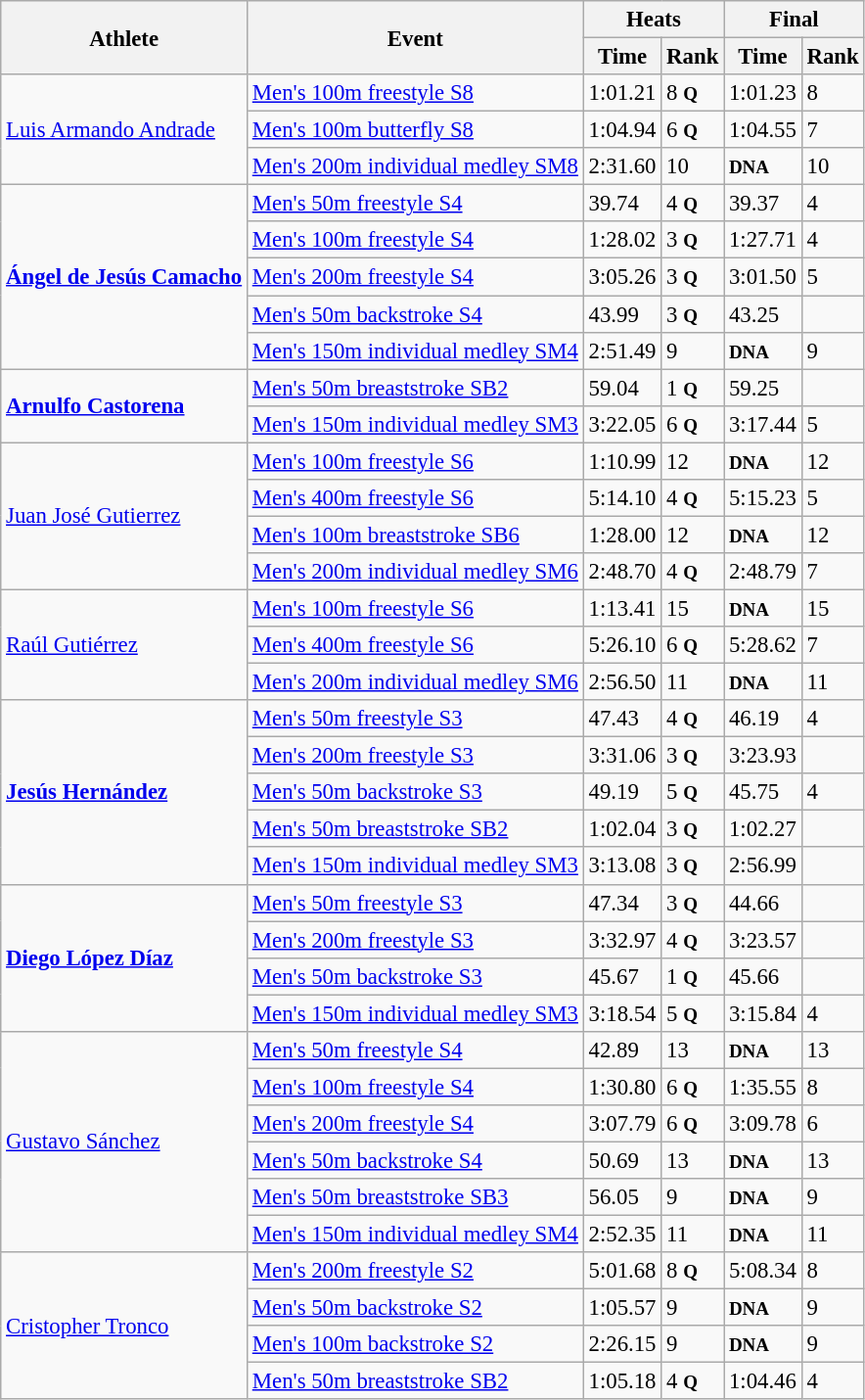<table class=wikitable style="font-size:95%">
<tr>
<th rowspan="2">Athlete</th>
<th rowspan="2">Event</th>
<th colspan="2">Heats</th>
<th colspan="2">Final</th>
</tr>
<tr>
<th>Time</th>
<th>Rank</th>
<th>Time</th>
<th>Rank</th>
</tr>
<tr>
<td rowspan="3"><a href='#'>Luis Armando Andrade</a></td>
<td><a href='#'>Men's 100m freestyle S8</a></td>
<td>1:01.21</td>
<td>8 <small><strong>Q</strong></small></td>
<td>1:01.23</td>
<td>8</td>
</tr>
<tr>
<td><a href='#'>Men's 100m butterfly S8</a></td>
<td>1:04.94</td>
<td>6 <small><strong>Q</strong></small></td>
<td>1:04.55</td>
<td>7</td>
</tr>
<tr>
<td><a href='#'>Men's 200m individual medley SM8</a></td>
<td>2:31.60</td>
<td>10</td>
<td><strong><small>DNA</small></strong></td>
<td>10</td>
</tr>
<tr>
<td rowspan="5"><a href='#'><strong>Ángel de Jesús Camacho</strong></a></td>
<td><a href='#'>Men's 50m freestyle S4</a></td>
<td>39.74</td>
<td>4 <strong><small>Q</small></strong></td>
<td>39.37</td>
<td>4</td>
</tr>
<tr>
<td><a href='#'>Men's 100m freestyle S4</a></td>
<td>1:28.02</td>
<td>3 <small><strong>Q</strong></small></td>
<td>1:27.71</td>
<td>4</td>
</tr>
<tr>
<td><a href='#'>Men's 200m freestyle S4</a></td>
<td>3:05.26</td>
<td>3 <small><strong>Q</strong></small></td>
<td>3:01.50</td>
<td>5</td>
</tr>
<tr>
<td><a href='#'>Men's 50m backstroke S4</a></td>
<td>43.99</td>
<td>3 <small><strong>Q</strong></small></td>
<td>43.25</td>
<td></td>
</tr>
<tr>
<td><a href='#'>Men's 150m individual medley SM4</a></td>
<td>2:51.49</td>
<td>9</td>
<td><strong><small>DNA</small></strong></td>
<td>9</td>
</tr>
<tr>
<td rowspan="2" align="left"><strong><a href='#'>Arnulfo Castorena</a></strong></td>
<td align="left"><a href='#'>Men's 50m breaststroke SB2</a></td>
<td>59.04</td>
<td>1 <small><strong>Q</strong></small></td>
<td>59.25</td>
<td></td>
</tr>
<tr>
<td><a href='#'>Men's 150m individual medley SM3</a></td>
<td>3:22.05</td>
<td>6 <small><strong>Q</strong></small></td>
<td>3:17.44</td>
<td>5</td>
</tr>
<tr>
<td rowspan="4"><a href='#'>Juan José Gutierrez</a></td>
<td><a href='#'>Men's 100m freestyle S6</a></td>
<td>1:10.99</td>
<td>12</td>
<td><strong><small>DNA</small></strong></td>
<td>12</td>
</tr>
<tr>
<td><a href='#'>Men's 400m freestyle S6</a></td>
<td>5:14.10</td>
<td>4 <strong><small>Q</small></strong></td>
<td>5:15.23</td>
<td>5</td>
</tr>
<tr>
<td><a href='#'>Men's 100m breaststroke SB6</a></td>
<td>1:28.00</td>
<td>12</td>
<td><strong><small>DNA</small></strong></td>
<td>12</td>
</tr>
<tr>
<td><a href='#'>Men's 200m individual medley SM6</a></td>
<td>2:48.70</td>
<td>4 <small><strong>Q</strong></small></td>
<td>2:48.79</td>
<td>7</td>
</tr>
<tr>
<td rowspan="3"><a href='#'>Raúl Gutiérrez</a></td>
<td><a href='#'>Men's 100m freestyle S6</a></td>
<td>1:13.41</td>
<td>15</td>
<td><strong><small>DNA</small></strong></td>
<td>15</td>
</tr>
<tr>
<td><a href='#'>Men's 400m freestyle S6</a></td>
<td>5:26.10</td>
<td>6 <strong><small>Q</small></strong></td>
<td>5:28.62</td>
<td>7</td>
</tr>
<tr>
<td><a href='#'>Men's 200m individual medley SM6</a></td>
<td>2:56.50</td>
<td>11</td>
<td><strong><small>DNA</small></strong></td>
<td>11</td>
</tr>
<tr>
<td rowspan="5"><a href='#'><strong>Jesús Hernández</strong></a></td>
<td><a href='#'>Men's 50m freestyle S3</a></td>
<td>47.43</td>
<td>4 <strong><small>Q</small></strong></td>
<td>46.19</td>
<td>4</td>
</tr>
<tr>
<td><a href='#'>Men's 200m freestyle S3</a></td>
<td>3:31.06</td>
<td>3 <strong><small>Q</small></strong></td>
<td>3:23.93</td>
<td></td>
</tr>
<tr>
<td><a href='#'>Men's 50m backstroke S3</a></td>
<td>49.19</td>
<td>5 <small><strong>Q</strong></small></td>
<td>45.75</td>
<td>4</td>
</tr>
<tr>
<td><a href='#'>Men's 50m breaststroke SB2</a></td>
<td>1:02.04</td>
<td>3 <small><strong>Q</strong></small></td>
<td>1:02.27</td>
<td></td>
</tr>
<tr>
<td><a href='#'>Men's 150m individual medley SM3</a></td>
<td>3:13.08</td>
<td>3 <small><strong>Q</strong></small></td>
<td>2:56.99</td>
<td></td>
</tr>
<tr>
<td rowspan="4" align="left"><strong><a href='#'>Diego López Díaz</a></strong></td>
<td align="left"><a href='#'>Men's 50m freestyle S3</a></td>
<td>47.34</td>
<td>3 <strong><small>Q</small></strong></td>
<td>44.66</td>
<td></td>
</tr>
<tr>
<td align="left"><a href='#'>Men's 200m freestyle S3</a></td>
<td>3:32.97</td>
<td>4 <strong><small>Q</small></strong></td>
<td>3:23.57</td>
<td></td>
</tr>
<tr>
<td align="left"><a href='#'>Men's 50m backstroke S3</a></td>
<td>45.67</td>
<td>1 <small><strong>Q</strong></small></td>
<td>45.66</td>
<td></td>
</tr>
<tr>
<td align=left><a href='#'>Men's 150m individual medley SM3</a></td>
<td>3:18.54</td>
<td>5 <small><strong>Q</strong></small></td>
<td>3:15.84</td>
<td>4</td>
</tr>
<tr>
<td rowspan="6"><a href='#'>Gustavo Sánchez</a></td>
<td><a href='#'>Men's 50m freestyle S4</a></td>
<td>42.89</td>
<td>13</td>
<td><strong><small>DNA</small></strong></td>
<td>13</td>
</tr>
<tr>
<td><a href='#'>Men's 100m freestyle S4</a></td>
<td>1:30.80</td>
<td>6 <small><strong>Q</strong></small></td>
<td>1:35.55</td>
<td>8</td>
</tr>
<tr>
<td><a href='#'>Men's 200m freestyle S4</a></td>
<td>3:07.79</td>
<td>6 <small><strong>Q</strong></small></td>
<td>3:09.78</td>
<td>6</td>
</tr>
<tr>
<td><a href='#'>Men's 50m backstroke S4</a></td>
<td>50.69</td>
<td>13</td>
<td><small><strong>DNA</strong></small></td>
<td>13</td>
</tr>
<tr>
<td><a href='#'>Men's 50m breaststroke SB3</a></td>
<td>56.05</td>
<td>9</td>
<td><strong><small>DNA</small></strong></td>
<td>9</td>
</tr>
<tr>
<td><a href='#'>Men's 150m individual medley SM4</a></td>
<td>2:52.35</td>
<td>11</td>
<td><strong><small>DNA</small></strong></td>
<td>11</td>
</tr>
<tr>
<td rowspan="4"><a href='#'>Cristopher Tronco</a></td>
<td><a href='#'>Men's 200m freestyle S2</a></td>
<td>5:01.68</td>
<td>8 <small><strong>Q</strong></small></td>
<td>5:08.34</td>
<td>8</td>
</tr>
<tr>
<td><a href='#'>Men's 50m backstroke S2</a></td>
<td>1:05.57</td>
<td>9</td>
<td><strong><small>DNA</small></strong></td>
<td>9</td>
</tr>
<tr>
<td><a href='#'>Men's 100m backstroke S2</a></td>
<td>2:26.15</td>
<td>9</td>
<td><strong><small>DNA</small></strong></td>
<td>9</td>
</tr>
<tr>
<td><a href='#'>Men's 50m breaststroke SB2</a></td>
<td>1:05.18</td>
<td>4 <small><strong>Q</strong></small></td>
<td>1:04.46</td>
<td>4</td>
</tr>
</table>
